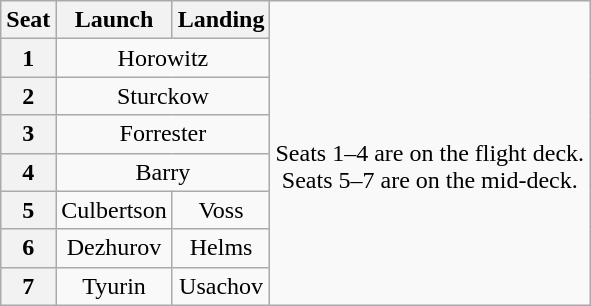<table class="wikitable" style="text-align:center">
<tr>
<th>Seat</th>
<th>Launch</th>
<th>Landing</th>
<td rowspan=8><br>Seats 1–4 are on the flight deck.<br>Seats 5–7 are on the mid-deck.</td>
</tr>
<tr>
<th>1</th>
<td colspan=2>Horowitz</td>
</tr>
<tr>
<th>2</th>
<td colspan=2>Sturckow</td>
</tr>
<tr>
<th>3</th>
<td colspan=2>Forrester</td>
</tr>
<tr>
<th>4</th>
<td colspan=2>Barry</td>
</tr>
<tr>
<th>5</th>
<td>Culbertson</td>
<td>Voss</td>
</tr>
<tr>
<th>6</th>
<td>Dezhurov</td>
<td>Helms</td>
</tr>
<tr>
<th>7</th>
<td>Tyurin</td>
<td>Usachov</td>
</tr>
</table>
